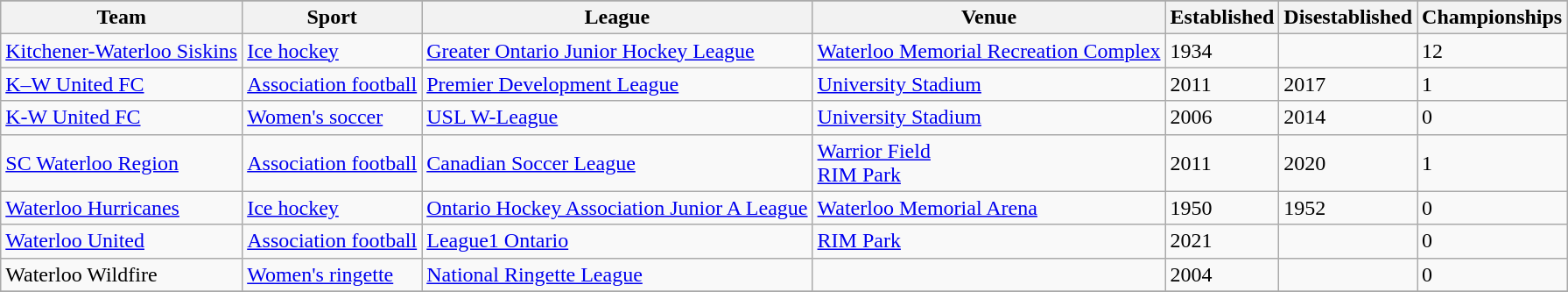<table class="wikitable">
<tr>
</tr>
<tr>
<th>Team</th>
<th>Sport</th>
<th>League</th>
<th>Venue</th>
<th>Established</th>
<th>Disestablished</th>
<th>Championships</th>
</tr>
<tr>
<td><a href='#'>Kitchener-Waterloo Siskins</a></td>
<td><a href='#'>Ice hockey</a></td>
<td><a href='#'>Greater Ontario Junior Hockey League</a></td>
<td><a href='#'>Waterloo Memorial Recreation Complex</a></td>
<td>1934</td>
<td></td>
<td>12</td>
</tr>
<tr>
<td><a href='#'>K–W United FC</a></td>
<td><a href='#'>Association football</a></td>
<td><a href='#'>Premier Development League</a></td>
<td><a href='#'>University Stadium</a></td>
<td>2011</td>
<td>2017</td>
<td>1</td>
</tr>
<tr>
<td><a href='#'>K-W United FC</a></td>
<td><a href='#'>Women's soccer</a></td>
<td><a href='#'>USL W-League</a></td>
<td><a href='#'>University Stadium</a></td>
<td>2006</td>
<td>2014</td>
<td>0</td>
</tr>
<tr>
<td><a href='#'>SC Waterloo Region</a></td>
<td><a href='#'>Association football</a></td>
<td><a href='#'>Canadian Soccer League</a></td>
<td><a href='#'>Warrior Field</a><br><a href='#'>RIM Park</a></td>
<td>2011</td>
<td>2020</td>
<td>1</td>
</tr>
<tr>
<td><a href='#'>Waterloo Hurricanes</a></td>
<td><a href='#'>Ice hockey</a></td>
<td><a href='#'>Ontario Hockey Association Junior A League</a></td>
<td><a href='#'>Waterloo Memorial Arena</a></td>
<td>1950</td>
<td>1952</td>
<td>0</td>
</tr>
<tr>
<td><a href='#'>Waterloo United</a></td>
<td><a href='#'>Association football</a></td>
<td><a href='#'>League1 Ontario</a></td>
<td><a href='#'>RIM Park</a></td>
<td>2021</td>
<td></td>
<td>0</td>
</tr>
<tr>
<td>Waterloo Wildfire</td>
<td><a href='#'>Women's ringette</a></td>
<td><a href='#'>National Ringette League</a></td>
<td></td>
<td>2004</td>
<td></td>
<td>0</td>
</tr>
<tr>
</tr>
</table>
